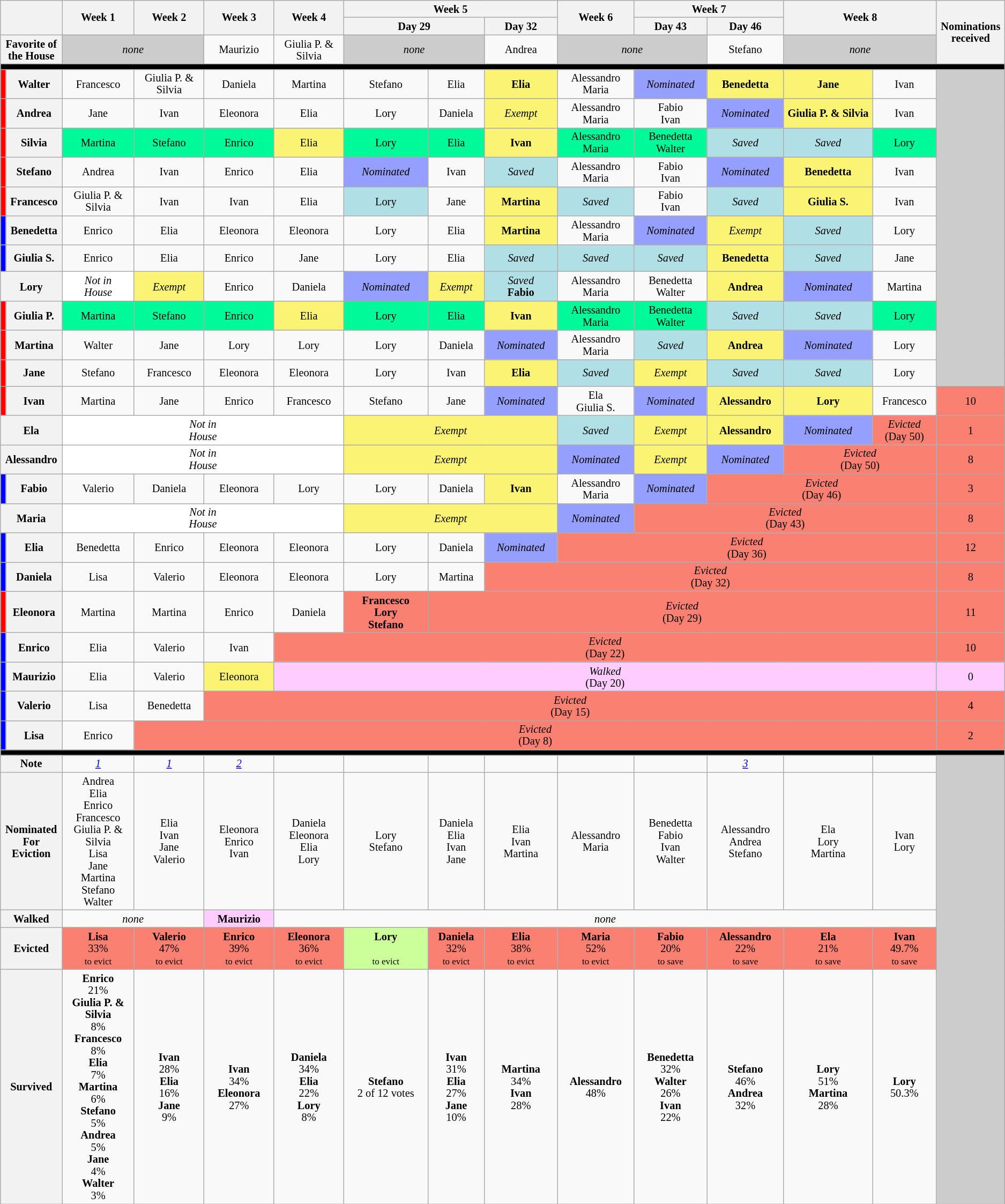<table class="wikitable" style="text-align:center; font-size:85%; line-height:15px;">
<tr>
<th style="width:1%" colspan="2" rowspan="2"></th>
<th style="width:5%" rowspan="2">Week 1</th>
<th style="width:5%" rowspan="2">Week 2</th>
<th style="width:5%" rowspan="2">Week 3</th>
<th style="width:5%" rowspan="2">Week 4</th>
<th style="width:15%" colspan="3">Week 5</th>
<th style="width:5%" rowspan="2">Week 6</th>
<th style="width:10%" colspan="2">Week 7</th>
<th style="width:10%" colspan="2" rowspan="2">Week 8</th>
<th style="width:1%" rowspan="3">Nominations<br>received</th>
</tr>
<tr>
<th style="width:10%" colspan="2">Day 29</th>
<th style="width:5%">Day 32</th>
<th style="width:5%">Day 43</th>
<th style="width:5%">Day 46</th>
</tr>
<tr>
<th colspan="2">Favorite of<br>the House</th>
<td style="background:#ccc" colspan="2"><em>none</em></td>
<td>Maurizio</td>
<td>Giulia P. & Silvia</td>
<td style="background:#ccc" colspan="2"><em>none</em></td>
<td>Andrea</td>
<td style="background:#ccc" colspan="2"><em>none</em></td>
<td>Stefano</td>
<td colspan="2" style="background:#ccc"><em>none</em></td>
</tr>
<tr>
<td colspan="15" style="background: black"></td>
</tr>
<tr>
<td style="background:red"></td>
<th>Walter</th>
<td>Francesco</td>
<td>Giulia P. & Silvia</td>
<td>Daniela</td>
<td>Martina</td>
<td>Stefano</td>
<td>Elia</td>
<td style="background:#FBF373;"><strong>Elia</strong></td>
<td>Alessandro<br>Maria</td>
<td style="background:#959FFD"><em>Nominated</em></td>
<td style="background:#FBF373;"><strong>Benedetta</strong></td>
<td style="background:#FBF373"><strong>Jane</strong></td>
<td>Ivan</td>
<td rowspan="11" style="background:#CCC"></td>
</tr>
<tr>
<td style="background:red"></td>
<th>Andrea</th>
<td>Jane</td>
<td>Ivan</td>
<td>Eleonora</td>
<td>Elia</td>
<td>Lory</td>
<td>Daniela</td>
<td style="background:#FBF373"><em>Exempt</em></td>
<td>Alessandro<br>Maria</td>
<td>Fabio<br>Ivan</td>
<td style="background:#959FFD"><em>Nominated</em></td>
<td style="background:#FBF373"><strong>Giulia P. & Silvia</strong></td>
<td>Ivan</td>
</tr>
<tr>
<td style="background:red"></td>
<th>Silvia</th>
<td style="background:#00FA9A">Martina</td>
<td style="background:#00FA9A">Stefano</td>
<td style="background:#00FA9A">Enrico</td>
<td style="background:#FBF373">Elia</td>
<td style="background:#00FA9A">Lory</td>
<td style="background:#00FA9A">Elia</td>
<td style="background:#FBF373;"><strong>Ivan</strong></td>
<td style="background:#00FA9A">Alessandro<br>Maria</td>
<td style="background:#00FA9A">Benedetta<br>Walter</td>
<td style="background:#b0e0e6;"><em>Saved</em></td>
<td style="background:#b0e0e6;"><em>Saved</em></td>
<td style="background:#00FA9A">Lory</td>
</tr>
<tr>
<td style="background:red"></td>
<th>Stefano</th>
<td>Andrea</td>
<td>Ivan</td>
<td>Enrico</td>
<td>Elia</td>
<td style="background:#959FFD"><em>Nominated</em></td>
<td>Ivan</td>
<td style="background:#b0e0e6;"><em>Saved</em></td>
<td>Alessandro<br>Maria</td>
<td>Fabio<br>Ivan</td>
<td style="background:#959FFD"><em>Nominated</em></td>
<td style="background:#FBF373"><strong>Benedetta</strong></td>
<td>Ivan</td>
</tr>
<tr>
<td style="background:red"></td>
<th>Francesco</th>
<td>Giulia P. & Silvia</td>
<td>Ivan</td>
<td>Ivan</td>
<td>Elia</td>
<td style="background:#b0e0e6;">Lory</td>
<td>Jane</td>
<td style="background:#FBF373;"><strong>Martina</strong></td>
<td style="background:#b0e0e6;"><em>Saved</em></td>
<td>Fabio<br>Ivan</td>
<td style="background:#b0e0e6;"><em>Saved</em></td>
<td style="background:#FBF373"><strong>Giulia S.</strong></td>
<td>Ivan</td>
</tr>
<tr>
<td style="background:blue"></td>
<th>Benedetta</th>
<td>Enrico</td>
<td>Elia</td>
<td>Eleonora</td>
<td>Eleonora</td>
<td>Lory</td>
<td>Elia</td>
<td style="background:#FBF373;"><strong>Martina</strong></td>
<td>Alessandro<br>Maria</td>
<td style="background:#959FFD"><em>Nominated</em></td>
<td style="background:#FBF373"><em>Exempt</em></td>
<td style="background:#b0e0e6;"><em>Saved</em></td>
<td>Lory</td>
</tr>
<tr style="line-height:20pt;" |>
<td style="background:blue"></td>
<th>Giulia S.</th>
<td>Enrico</td>
<td>Elia</td>
<td>Enrico</td>
<td>Jane</td>
<td>Lory</td>
<td>Elia</td>
<td style="background:#b0e0e6;"><em>Saved</em></td>
<td style="background:#b0e0e6;"><em>Saved</em></td>
<td style="background:#b0e0e6;"><em>Saved</em></td>
<td style="background:#FBF373;"><strong>Benedetta</strong></td>
<td style="background:#b0e0e6;"><em>Saved</em></td>
<td>Jane</td>
</tr>
<tr>
<th colspan="2">Lory</th>
<td style="background:white"><em>Not in<br>House</em></td>
<td style="background:#FBF373"><em>Exempt</em></td>
<td>Enrico</td>
<td>Daniela</td>
<td style="background:#959FFD"><em>Nominated</em></td>
<td style="background:#FBF373"><em>Exempt</em></td>
<td style="background:#b0e0e6;"><em>Saved</em><br><strong>Fabio</strong></td>
<td>Alessandro<br>Maria</td>
<td>Benedetta<br>Walter</td>
<td style="background:#FBF373;"><strong>Andrea</strong></td>
<td style="background:#959FFD"><em>Nominated</em></td>
<td>Martina</td>
</tr>
<tr>
<td style="background:red"></td>
<th>Giulia P.</th>
<td style="background:#00FA9A">Martina</td>
<td style="background:#00FA9A">Stefano</td>
<td style="background:#00FA9A">Enrico</td>
<td style="background:#FBF373">Elia</td>
<td style="background:#00FA9A">Lory</td>
<td style="background:#00FA9A">Elia</td>
<td style="background:#FBF373;"><strong>Ivan</strong></td>
<td style="background:#00FA9A">Alessandro<br>Maria</td>
<td style="background:#00FA9A">Benedetta<br>Walter</td>
<td style="background:#b0e0e6;"><em>Saved</em></td>
<td style="background:#b0e0e6;"><em>Saved</em></td>
<td style="background:#00FA9A">Lory</td>
</tr>
<tr>
<td style="background:red"></td>
<th>Martina</th>
<td>Walter</td>
<td>Jane</td>
<td>Lory</td>
<td>Lory</td>
<td>Lory</td>
<td>Daniela</td>
<td style="background:#959FFD"><em>Nominated</em></td>
<td>Alessandro<br>Maria</td>
<td style="background:#b0e0e6;"><em>Saved</em></td>
<td style="background:#FBF373;"><strong>Andrea</strong></td>
<td style="background:#959FFD"><em>Nominated</em></td>
<td>Lory</td>
</tr>
<tr style="line-height:20pt;" |>
<td style="background:red"></td>
<th>Jane</th>
<td>Stefano</td>
<td>Francesco</td>
<td>Eleonora</td>
<td>Eleonora</td>
<td>Lory</td>
<td>Ivan</td>
<td style="background:#FBF373;"><strong>Elia</strong></td>
<td style="background:#b0e0e6;"><em>Saved</em></td>
<td style="background:#FBF373"><em>Exempt</em></td>
<td style="background:#b0e0e6;"><em>Saved</em></td>
<td style="background:#b0e0e6;"><em>Saved</em></td>
<td>Lory</td>
</tr>
<tr>
<td style="background:red"></td>
<th>Ivan</th>
<td>Martina</td>
<td>Jane</td>
<td>Enrico</td>
<td>Francesco</td>
<td>Stefano</td>
<td>Jane</td>
<td style="background:#959FFD"><em>Nominated</em></td>
<td>Ela<br>Giulia S.</td>
<td style="background:#959FFD"><em>Nominated</em></td>
<td style="background:#FBF373;"><strong>Alessandro</strong></td>
<td style="background:#FBF373"><strong>Lory</strong></td>
<td>Francesco</td>
<td style="background:#FA8072">10</td>
</tr>
<tr>
<th colspan="2">Ela</th>
<td colspan="4" style="background:white"><em>Not in<br>House</em></td>
<td colspan="3" style="background:#FBF373"><em>Exempt</em></td>
<td style="background:#b0e0e6;"><em>Saved</em></td>
<td style="background:#FBF373"><em>Exempt</em></td>
<td style="background:#FBF373;"><strong>Alessandro</strong></td>
<td style="background:#959FFD"><em>Nominated</em></td>
<td style="background:#FA8072"><em>Evicted</em><br>(Day 50)</td>
<td style="background:#FA8072">1</td>
</tr>
<tr>
<th colspan="2">Alessandro</th>
<td colspan="4" style="background:white"><em>Not in<br>House</em></td>
<td style="background:#FBF373" colspan="3"><em>Exempt</em></td>
<td style="background:#959FFD"><em>Nominated</em></td>
<td style="background:#FBF373"><em>Exempt</em></td>
<td style="background:#959FFD"><em>Nominated</em></td>
<td colspan="2" style="background:#FA8072"><em>Evicted</em><br>(Day 50)</td>
<td style="background:#FA8072">8</td>
</tr>
<tr>
<td style="background:blue"></td>
<th>Fabio</th>
<td>Valerio</td>
<td>Daniela</td>
<td>Eleonora</td>
<td>Lory</td>
<td>Lory</td>
<td>Daniela</td>
<td style="background:#FBF373;"><strong>Ivan</strong></td>
<td>Alessandro<br>Maria</td>
<td style="background:#959FFD"><em>Nominated</em></td>
<td colspan="3" style="background:#FA8072"><em>Evicted</em><br>(Day 46)</td>
<td style="background:#FA8072">3</td>
</tr>
<tr>
<th colspan="2">Maria</th>
<td colspan="4" style="background:white"><em>Not in<br>House</em></td>
<td style="background:#FBF373" colspan="3"><em>Exempt</em></td>
<td style="background:#959FFD"><em>Nominated</em></td>
<td colspan="4" style="background:#FA8072"><em>Evicted</em><br>(Day 43)</td>
<td style="background:#FA8072">8</td>
</tr>
<tr>
<td style="background:blue"></td>
<th>Elia</th>
<td>Benedetta</td>
<td>Enrico</td>
<td>Eleonora</td>
<td>Eleonora</td>
<td>Lory</td>
<td>Daniela</td>
<td style="background:#959FFD"><em>Nominated</em></td>
<td colspan="5" style="background:#FA8072"><em>Evicted</em><br>(Day 36)</td>
<td style="background:#FA8072">12</td>
</tr>
<tr>
<td style="background:blue"></td>
<th>Daniela</th>
<td>Lisa</td>
<td>Valerio</td>
<td>Eleonora</td>
<td>Eleonora</td>
<td>Lory</td>
<td>Martina</td>
<td colspan="6" style="background:#FA8072"><em>Evicted</em><br>(Day 32)</td>
<td style="background:#FA8072">8</td>
</tr>
<tr>
<td style="background:red"></td>
<th>Eleonora</th>
<td>Martina</td>
<td>Martina</td>
<td>Enrico</td>
<td>Daniela</td>
<td style="background:#FA8072"><strong>Francesco<br>Lory<br>Stefano</strong></td>
<td colspan="7" style="background:#FA8072"><em>Evicted</em><br>(Day 29)</td>
<td style="background:#FA8072">11</td>
</tr>
<tr>
<td style="background:blue"></td>
<th>Enrico</th>
<td>Elia</td>
<td>Valerio</td>
<td>Ivan</td>
<td colspan="9" style="background:#FA8072"><em>Evicted</em><br>(Day 22)</td>
<td style="background:#FA8072">10</td>
</tr>
<tr>
<td style="background:blue"></td>
<th>Maurizio</th>
<td>Elia</td>
<td>Valerio</td>
<td style="background:#FBF373">Eleonora</td>
<td colspan="9" style="background:#fcf"><em>Walked</em><br>(Day 20)</td>
<td style="background:#fcf">0</td>
</tr>
<tr>
<td style="background:blue"></td>
<th>Valerio</th>
<td>Lisa</td>
<td>Benedetta</td>
<td colspan="10" style="background:#FA8072"><em>Evicted</em><br>(Day 15)</td>
<td style="background:#FA8072">4</td>
</tr>
<tr>
<td style="background:blue"></td>
<th>Lisa</th>
<td>Enrico</td>
<td colspan="11" style="background:#FA8072"><em>Evicted</em><br>(Day 8)</td>
<td style="background:#FA8072">2</td>
</tr>
<tr>
<th colspan="15" style="background-color: black;"></th>
</tr>
<tr>
<th colspan="2">Note</th>
<td><em><a href='#'>1</a></em></td>
<td><em><a href='#'>1</a></em></td>
<td><em><a href='#'>2</a></em></td>
<td></td>
<td></td>
<td></td>
<td></td>
<td></td>
<td></td>
<td><em><a href='#'>3</a></em></td>
<td></td>
<td></td>
<td rowspan="8" style="background:#CCCCCC"></td>
</tr>
<tr>
<th colspan="2">Nominated<br>For Eviction</th>
<td>Andrea<br>Elia<br>Enrico<br>Francesco<br>Giulia P. & Silvia<br>Lisa<br>Jane<br>Martina<br>Stefano<br>Walter</td>
<td>Elia<br>Ivan<br>Jane<br>Valerio</td>
<td>Eleonora<br>Enrico<br>Ivan</td>
<td>Daniela<br>Eleonora<br>Elia<br>Lory</td>
<td>Lory<br>Stefano</td>
<td>Daniela<br>Elia<br>Ivan<br>Jane</td>
<td>Elia<br>Ivan<br>Martina</td>
<td>Alessandro<br>Maria</td>
<td>Benedetta<br>Fabio<br>Ivan<br>Walter</td>
<td>Alessandro<br>Andrea<br>Stefano</td>
<td>Ela<br>Lory<br>Martina</td>
<td>Ivan<br>Lory</td>
</tr>
<tr>
<th colspan="2">Walked</th>
<td colspan="2"><em>none</em></td>
<td style="background:#fcf;"><strong>Maurizio</strong></td>
<td colspan="9"><em>none</em></td>
</tr>
<tr>
<th colspan="2">Evicted</th>
<td style="background:#FA8072"><strong>Lisa</strong><br>33%<br><small>to evict</small></td>
<td style="background:#FA8072"><strong>Valerio</strong><br>47%<br><small>to evict</small></td>
<td style="background:#FA8072"><strong>Enrico</strong><br>39%<br><small>to evict</small></td>
<td style="background:#FA8072"><strong>Eleonora</strong><br>36%<br><small>to evict</small></td>
<td style="background:#CCFF99"><strong>Lory</strong><br><br><small>to evict</small></td>
<td style="background:#FA8072"><strong>Daniela</strong><br>32%<br><small>to evict</small></td>
<td style="background:#FA8072"><strong>Elia</strong><br>38%<br><small>to evict</small></td>
<td style="background:#FA8072"><strong>Maria</strong><br>52%<br><small>to evict</small></td>
<td style="background:#FA8072"><strong>Fabio</strong><br>20%<br><small>to save</small></td>
<td style="background:#FA8072"><strong>Alessandro</strong><br>22%<br><small>to save</small></td>
<td style="background:#FA8072"><strong>Ela</strong><br>21%<br><small>to save</small></td>
<td style="background:#FA8072"><strong>Ivan</strong><br>49.7%<br><small>to save</small></td>
</tr>
<tr>
<th colspan="2">Survived</th>
<td><strong>Enrico</strong><br>21%<br><strong>Giulia P. & Silvia</strong><br>8%<br><strong>Francesco</strong><br>8%<br><strong>Elia</strong><br>7%<br><strong>Martina</strong><br>6%<br><strong>Stefano</strong><br>5%<br><strong>Andrea</strong><br>5%<br><strong>Jane</strong><br>4%<br><strong>Walter</strong><br>3%</td>
<td><strong>Ivan</strong><br>28%<br><strong>Elia</strong><br>16%<br><strong>Jane</strong><br>9%</td>
<td><strong>Ivan</strong><br>34%<br><strong>Eleonora</strong><br>27%<br></td>
<td><strong>Daniela</strong><br>34%<br><strong>Elia</strong><br>22%<br><strong>Lory</strong><br>8%</td>
<td><strong>Stefano</strong><br>2 of 12 votes</td>
<td><strong>Ivan</strong><br>31%<br><strong>Elia</strong><br>27%<br><strong>Jane</strong><br>10%</td>
<td><strong>Martina</strong><br>34%<br><strong>Ivan</strong><br>28%</td>
<td><strong>Alessandro</strong><br>48%</td>
<td><strong>Benedetta</strong><br>32%<br><strong>Walter</strong><br>26%<br><strong>Ivan</strong><br>22%</td>
<td><strong>Stefano</strong><br>46%<br><strong>Andrea</strong><br>32%</td>
<td><strong>Lory</strong><br>51%<br><strong>Martina</strong><br>28%</td>
<td><strong>Lory</strong><br>50.3%</td>
</tr>
</table>
